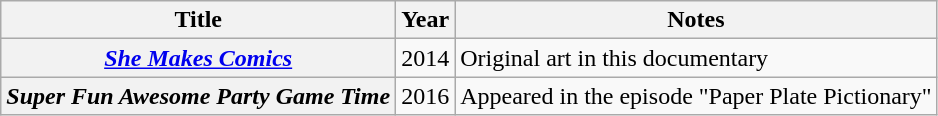<table class="wikitable plainrowheaders sortable">
<tr>
<th>Title</th>
<th>Year</th>
<th>Notes</th>
</tr>
<tr>
<th scope="row"><em><a href='#'>She Makes Comics</a></em></th>
<td>2014</td>
<td>Original art in this documentary</td>
</tr>
<tr>
<th scope="row"><em>Super Fun Awesome Party Game Time</em></th>
<td>2016</td>
<td>Appeared in the episode "Paper Plate Pictionary"</td>
</tr>
</table>
